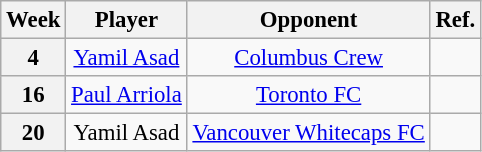<table class="wikitable" style="font-size: 95%; text-align: center;">
<tr>
<th>Week</th>
<th>Player</th>
<th>Opponent</th>
<th>Ref.</th>
</tr>
<tr>
<th>4</th>
<td><a href='#'>Yamil Asad</a></td>
<td><a href='#'>Columbus Crew</a></td>
<td></td>
</tr>
<tr>
<th>16</th>
<td><a href='#'>Paul Arriola</a></td>
<td><a href='#'>Toronto FC</a></td>
<td></td>
</tr>
<tr>
<th>20</th>
<td>Yamil Asad</td>
<td><a href='#'>Vancouver Whitecaps FC</a></td>
<td></td>
</tr>
</table>
